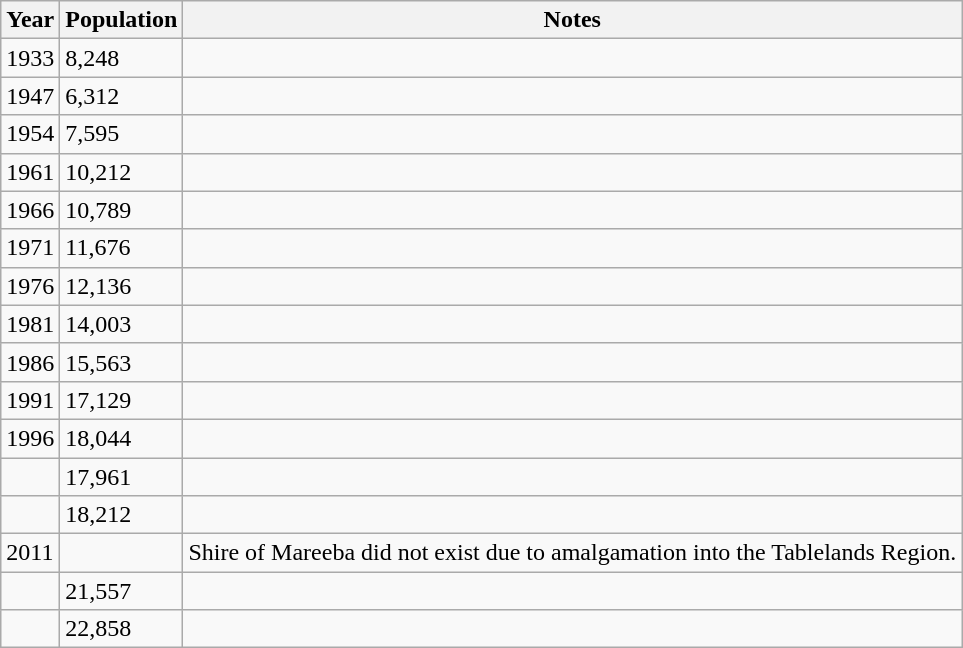<table class="wikitable">
<tr>
<th>Year</th>
<th>Population</th>
<th>Notes</th>
</tr>
<tr>
<td>1933</td>
<td>8,248</td>
<td></td>
</tr>
<tr>
<td>1947</td>
<td>6,312</td>
<td></td>
</tr>
<tr>
<td>1954</td>
<td>7,595</td>
<td></td>
</tr>
<tr>
<td>1961</td>
<td>10,212</td>
<td></td>
</tr>
<tr>
<td>1966</td>
<td>10,789</td>
<td></td>
</tr>
<tr>
<td>1971</td>
<td>11,676</td>
<td></td>
</tr>
<tr>
<td>1976</td>
<td>12,136</td>
<td></td>
</tr>
<tr>
<td>1981</td>
<td>14,003</td>
<td></td>
</tr>
<tr>
<td>1986</td>
<td>15,563</td>
<td></td>
</tr>
<tr>
<td>1991</td>
<td>17,129</td>
<td></td>
</tr>
<tr>
<td>1996</td>
<td>18,044</td>
<td></td>
</tr>
<tr>
<td></td>
<td>17,961</td>
<td></td>
</tr>
<tr>
<td></td>
<td>18,212</td>
<td></td>
</tr>
<tr>
<td>2011</td>
<td></td>
<td>Shire of Mareeba did not exist due to amalgamation into the Tablelands Region.</td>
</tr>
<tr>
<td></td>
<td>21,557</td>
<td></td>
</tr>
<tr>
<td></td>
<td>22,858</td>
<td></td>
</tr>
</table>
